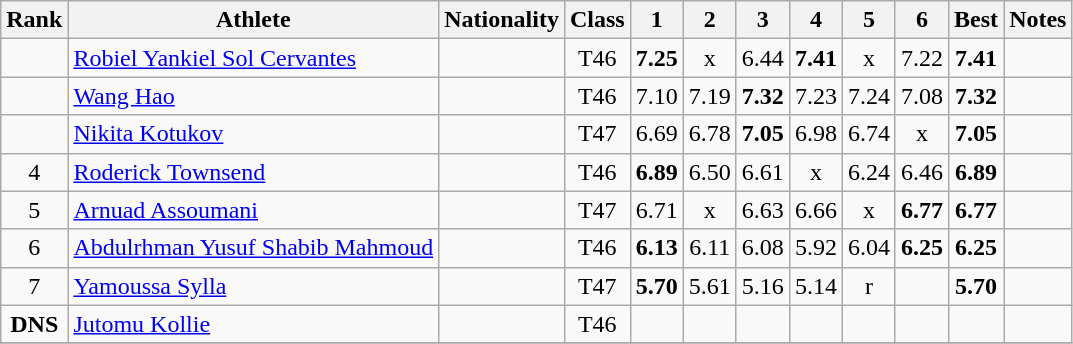<table class="wikitable sortable" style="text-align:center">
<tr>
<th>Rank</th>
<th>Athlete</th>
<th>Nationality</th>
<th>Class</th>
<th>1</th>
<th>2</th>
<th>3</th>
<th>4</th>
<th>5</th>
<th>6</th>
<th>Best</th>
<th>Notes</th>
</tr>
<tr>
<td></td>
<td align="left"><a href='#'>Robiel Yankiel Sol Cervantes</a></td>
<td align="left"></td>
<td>T46</td>
<td><strong>7.25</strong></td>
<td>x</td>
<td>6.44</td>
<td><strong>7.41</strong></td>
<td>x</td>
<td>7.22</td>
<td><strong>7.41</strong></td>
<td></td>
</tr>
<tr>
<td></td>
<td align="left"><a href='#'>Wang Hao</a></td>
<td align="left"></td>
<td>T46</td>
<td>7.10</td>
<td>7.19</td>
<td><strong>7.32</strong></td>
<td>7.23</td>
<td>7.24</td>
<td>7.08</td>
<td><strong>7.32</strong></td>
<td></td>
</tr>
<tr>
<td></td>
<td align="left"><a href='#'>Nikita Kotukov</a></td>
<td align="left"></td>
<td>T47</td>
<td>6.69</td>
<td>6.78</td>
<td><strong>7.05</strong></td>
<td>6.98</td>
<td>6.74</td>
<td>x</td>
<td><strong>7.05</strong></td>
<td></td>
</tr>
<tr>
<td>4</td>
<td align="left"><a href='#'>Roderick Townsend</a></td>
<td align="left"></td>
<td>T46</td>
<td><strong>6.89</strong></td>
<td>6.50</td>
<td>6.61</td>
<td>x</td>
<td>6.24</td>
<td>6.46</td>
<td><strong>6.89</strong></td>
<td></td>
</tr>
<tr>
<td>5</td>
<td align="left"><a href='#'>Arnuad Assoumani</a></td>
<td align="left"></td>
<td>T47</td>
<td>6.71</td>
<td>x</td>
<td>6.63</td>
<td>6.66</td>
<td>x</td>
<td><strong>6.77</strong></td>
<td><strong>6.77</strong></td>
<td></td>
</tr>
<tr>
<td>6</td>
<td align="left"><a href='#'>Abdulrhman Yusuf Shabib Mahmoud</a></td>
<td align="left"></td>
<td>T46</td>
<td><strong>6.13</strong></td>
<td>6.11</td>
<td>6.08</td>
<td>5.92</td>
<td>6.04</td>
<td><strong>6.25</strong></td>
<td><strong>6.25</strong></td>
<td></td>
</tr>
<tr>
<td>7</td>
<td align="left"><a href='#'>Yamoussa Sylla</a></td>
<td align="left"></td>
<td>T47</td>
<td><strong>5.70</strong></td>
<td>5.61</td>
<td>5.16</td>
<td>5.14</td>
<td>r</td>
<td></td>
<td><strong>5.70</strong></td>
<td></td>
</tr>
<tr>
<td><strong>DNS</strong></td>
<td align="left"><a href='#'>Jutomu Kollie</a></td>
<td align="left"></td>
<td>T46</td>
<td></td>
<td></td>
<td></td>
<td></td>
<td></td>
<td></td>
<td></td>
<td></td>
</tr>
<tr>
</tr>
</table>
